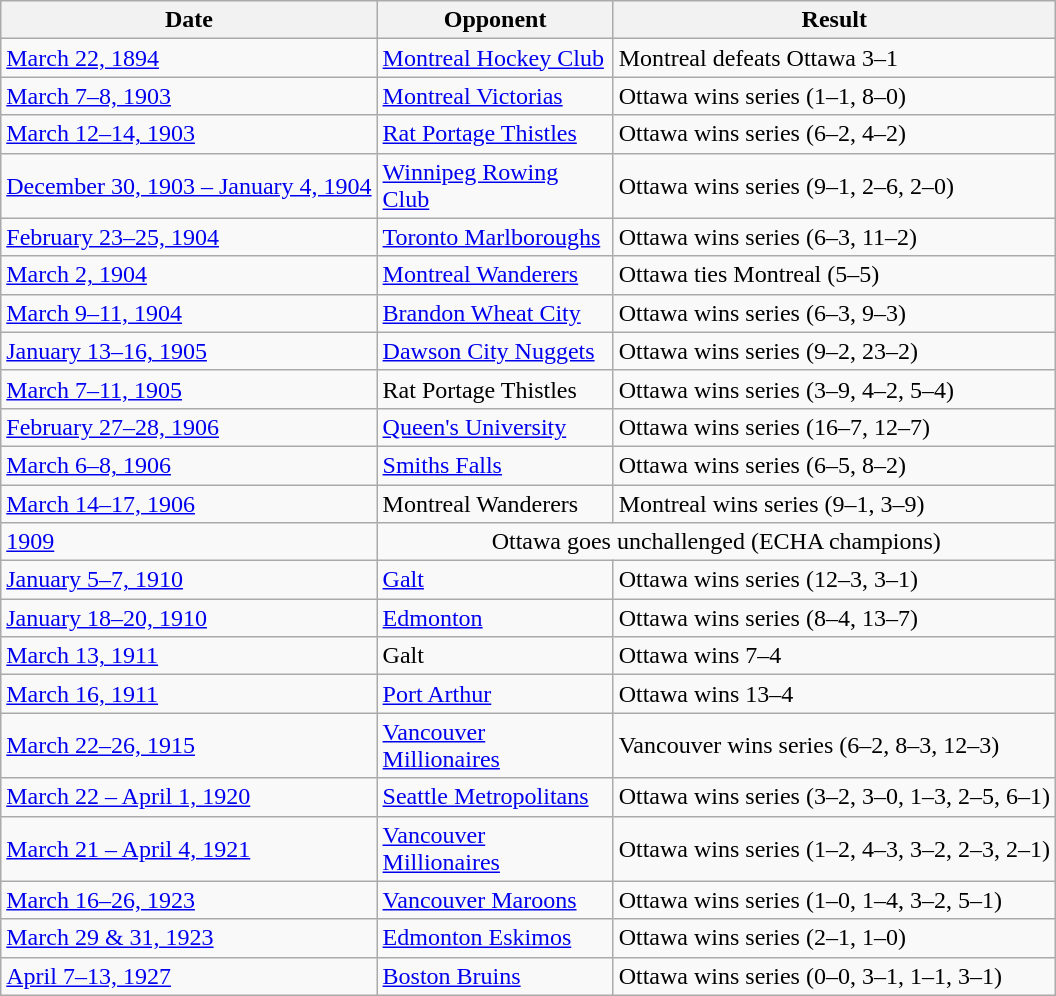<table class="wikitable">
<tr>
<th>Date</th>
<th width="150">Opponent</th>
<th>Result</th>
</tr>
<tr>
<td><a href='#'>March 22, 1894</a></td>
<td><a href='#'>Montreal Hockey Club</a></td>
<td>Montreal defeats Ottawa 3–1</td>
</tr>
<tr>
<td><a href='#'>March 7–8, 1903</a></td>
<td><a href='#'>Montreal Victorias</a></td>
<td>Ottawa wins series (1–1, 8–0)</td>
</tr>
<tr>
<td><a href='#'>March 12–14, 1903</a></td>
<td><a href='#'>Rat Portage Thistles</a></td>
<td>Ottawa wins series (6–2, 4–2)</td>
</tr>
<tr>
<td><a href='#'>December 30, 1903 – January 4, 1904</a></td>
<td><a href='#'>Winnipeg Rowing Club</a></td>
<td>Ottawa wins series (9–1, 2–6, 2–0)</td>
</tr>
<tr>
<td><a href='#'>February 23–25, 1904</a></td>
<td><a href='#'>Toronto Marlboroughs</a></td>
<td>Ottawa wins series (6–3, 11–2)</td>
</tr>
<tr>
<td><a href='#'>March 2, 1904</a></td>
<td><a href='#'>Montreal Wanderers</a></td>
<td>Ottawa ties Montreal (5–5)</td>
</tr>
<tr>
<td><a href='#'>March 9–11, 1904</a></td>
<td><a href='#'>Brandon Wheat City</a></td>
<td>Ottawa wins series (6–3, 9–3)</td>
</tr>
<tr>
<td><a href='#'>January 13–16, 1905</a></td>
<td><a href='#'>Dawson City Nuggets</a></td>
<td>Ottawa wins series (9–2, 23–2)</td>
</tr>
<tr>
<td><a href='#'>March 7–11, 1905</a></td>
<td>Rat Portage Thistles</td>
<td>Ottawa wins series (3–9, 4–2, 5–4)</td>
</tr>
<tr>
<td><a href='#'>February 27–28, 1906</a></td>
<td><a href='#'>Queen's University</a></td>
<td>Ottawa wins series (16–7, 12–7)</td>
</tr>
<tr>
<td><a href='#'>March 6–8, 1906</a></td>
<td><a href='#'>Smiths Falls</a></td>
<td>Ottawa wins series (6–5, 8–2)</td>
</tr>
<tr>
<td><a href='#'>March 14–17, 1906</a></td>
<td>Montreal Wanderers</td>
<td>Montreal wins series (9–1, 3–9)</td>
</tr>
<tr>
<td><a href='#'>1909</a></td>
<td colspan="2" style="text-align:center">Ottawa goes unchallenged (ECHA champions)</td>
</tr>
<tr>
<td><a href='#'>January 5–7, 1910</a></td>
<td><a href='#'>Galt</a></td>
<td>Ottawa wins series (12–3, 3–1)</td>
</tr>
<tr>
<td><a href='#'>January 18–20, 1910</a></td>
<td><a href='#'>Edmonton</a></td>
<td>Ottawa wins series (8–4, 13–7)</td>
</tr>
<tr>
<td><a href='#'>March 13, 1911</a></td>
<td>Galt</td>
<td>Ottawa wins 7–4</td>
</tr>
<tr>
<td><a href='#'>March 16, 1911</a></td>
<td><a href='#'>Port Arthur</a></td>
<td>Ottawa wins 13–4</td>
</tr>
<tr>
<td><a href='#'>March 22–26, 1915</a></td>
<td><a href='#'>Vancouver Millionaires</a></td>
<td>Vancouver wins series (6–2, 8–3, 12–3)</td>
</tr>
<tr>
<td><a href='#'>March 22 – April 1, 1920</a></td>
<td><a href='#'>Seattle Metropolitans</a></td>
<td>Ottawa wins series (3–2, 3–0, 1–3, 2–5, 6–1)</td>
</tr>
<tr>
<td><a href='#'>March 21 – April 4, 1921</a></td>
<td><a href='#'>Vancouver Millionaires</a></td>
<td>Ottawa wins series (1–2, 4–3, 3–2, 2–3, 2–1)</td>
</tr>
<tr>
<td><a href='#'>March 16–26, 1923</a></td>
<td><a href='#'>Vancouver Maroons</a></td>
<td>Ottawa wins series (1–0, 1–4, 3–2, 5–1)</td>
</tr>
<tr>
<td><a href='#'>March 29 & 31, 1923</a></td>
<td><a href='#'>Edmonton Eskimos</a></td>
<td>Ottawa wins series (2–1, 1–0)</td>
</tr>
<tr>
<td><a href='#'>April 7–13, 1927</a></td>
<td><a href='#'>Boston Bruins</a></td>
<td>Ottawa wins series (0–0, 3–1, 1–1, 3–1)</td>
</tr>
</table>
